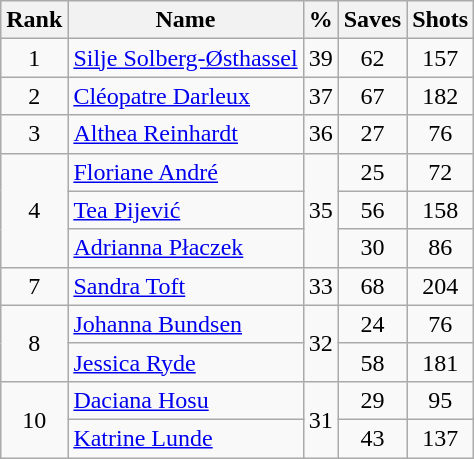<table class="wikitable sortable" style="text-align: center;">
<tr>
<th>Rank</th>
<th>Name</th>
<th>%</th>
<th>Saves</th>
<th>Shots</th>
</tr>
<tr>
<td>1</td>
<td style="text-align: left;"> <a href='#'>Silje Solberg-Østhassel</a></td>
<td>39</td>
<td>62</td>
<td>157</td>
</tr>
<tr>
<td>2</td>
<td style="text-align: left;"> <a href='#'>Cléopatre Darleux</a></td>
<td>37</td>
<td>67</td>
<td>182</td>
</tr>
<tr>
<td>3</td>
<td style="text-align: left;"> <a href='#'>Althea Reinhardt</a></td>
<td>36</td>
<td>27</td>
<td>76</td>
</tr>
<tr>
<td rowspan="3">4</td>
<td style="text-align: left;"> <a href='#'>Floriane André</a></td>
<td rowspan="3">35</td>
<td>25</td>
<td>72</td>
</tr>
<tr>
<td style="text-align: left;"> <a href='#'>Tea Pijević</a></td>
<td>56</td>
<td>158</td>
</tr>
<tr>
<td style="text-align: left;"> <a href='#'>Adrianna Płaczek</a></td>
<td>30</td>
<td>86</td>
</tr>
<tr>
<td>7</td>
<td style="text-align: left;"> <a href='#'>Sandra Toft</a></td>
<td>33</td>
<td>68</td>
<td>204</td>
</tr>
<tr>
<td rowspan="2">8</td>
<td style="text-align: left;"> <a href='#'>Johanna Bundsen</a></td>
<td rowspan="2">32</td>
<td>24</td>
<td>76</td>
</tr>
<tr>
<td style="text-align: left;"> <a href='#'>Jessica Ryde</a></td>
<td>58</td>
<td>181</td>
</tr>
<tr>
<td rowspan="2">10</td>
<td style="text-align: left;"> <a href='#'>Daciana Hosu</a></td>
<td rowspan="2">31</td>
<td>29</td>
<td>95</td>
</tr>
<tr>
<td style="text-align: left;"> <a href='#'>Katrine Lunde</a></td>
<td>43</td>
<td>137</td>
</tr>
</table>
